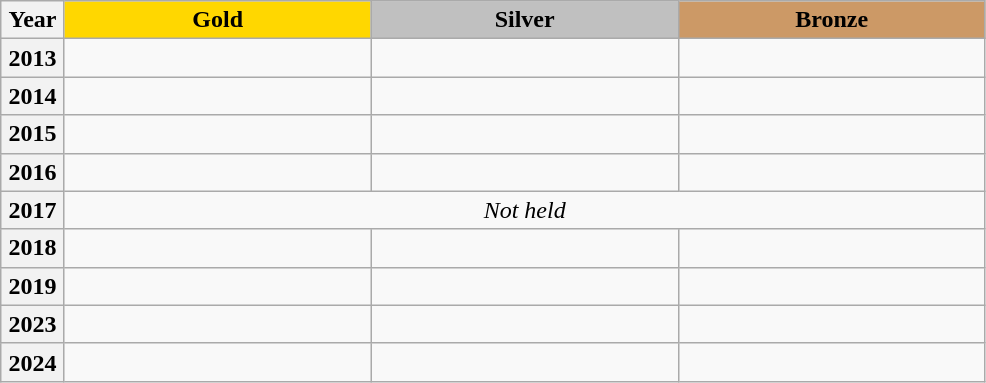<table class="wikitable"  style="font-size:100%;" border=1 cellpadding=2 cellspacing=0>
<tr>
<th width=6% align="center" colspan=1>Year</th>
<td width=29% align="center"  bgcolor="gold"><strong>Gold</strong></td>
<td width=29% align="center"  bgcolor="silver"><strong>Silver</strong></td>
<td width=29% align="center"  bgcolor="#CC9966"><strong>Bronze</strong></td>
</tr>
<tr>
<th>2013</th>
<td></td>
<td></td>
<td></td>
</tr>
<tr>
<th>2014</th>
<td></td>
<td></td>
<td></td>
</tr>
<tr>
<th>2015</th>
<td></td>
<td></td>
<td></td>
</tr>
<tr>
<th>2016</th>
<td></td>
<td></td>
<td></td>
</tr>
<tr>
<th>2017</th>
<td colspan=3 align="center"><em>Not held</em></td>
</tr>
<tr>
<th>2018</th>
<td></td>
<td></td>
<td></td>
</tr>
<tr>
<th>2019</th>
<td></td>
<td></td>
<td></td>
</tr>
<tr>
<th>2023</th>
<td></td>
<td></td>
<td></td>
</tr>
<tr>
<th>2024</th>
<td></td>
<td></td>
<td></td>
</tr>
</table>
